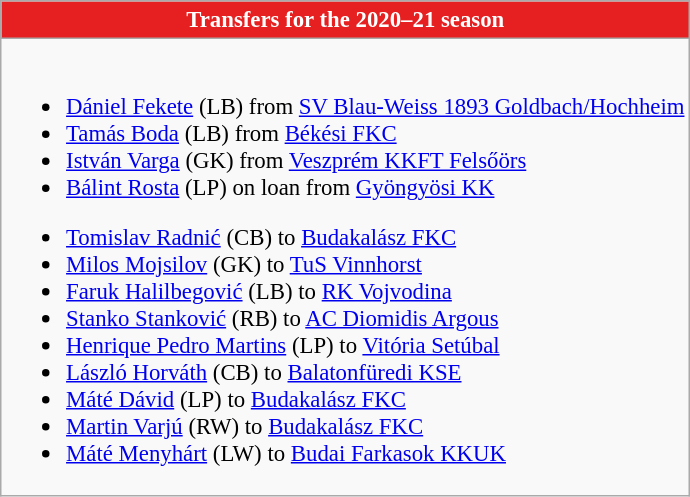<table class="wikitable collapsible collapsed" style="font-size:95%">
<tr>
<th style="color:white; background:#E62020"> <strong>Transfers for the 2020–21 season</strong></th>
</tr>
<tr>
<td><br>
<ul><li> <a href='#'>Dániel Fekete</a> (LB) from  <a href='#'>SV Blau-Weiss 1893 Goldbach/Hochheim</a></li><li> <a href='#'>Tamás Boda</a> (LB) from  <a href='#'>Békési FKC</a></li><li> <a href='#'>István Varga</a>  (GK) from  <a href='#'>Veszprém KKFT Felsőörs</a></li><li> <a href='#'>Bálint Rosta</a> (LP) on loan from  <a href='#'>Gyöngyösi KK</a></li></ul><ul><li> <a href='#'>Tomislav Radnić</a> (CB) to  <a href='#'>Budakalász FKC</a></li><li> <a href='#'>Milos Mojsilov</a> (GK) to  <a href='#'>TuS Vinnhorst</a></li><li> <a href='#'>Faruk Halilbegović</a> (LB) to  <a href='#'>RK Vojvodina</a></li><li> <a href='#'>Stanko Stanković</a> (RB) to  <a href='#'>AC Diomidis Argous</a></li><li> <a href='#'>Henrique Pedro Martins</a> (LP) to  <a href='#'>Vitória Setúbal</a></li><li> <a href='#'>László Horváth</a> (CB) to  <a href='#'>Balatonfüredi KSE</a></li><li> <a href='#'>Máté Dávid</a> (LP) to  <a href='#'>Budakalász FKC</a></li><li> <a href='#'>Martin Varjú</a> (RW) to  <a href='#'>Budakalász FKC</a></li><li> <a href='#'>Máté Menyhárt</a> (LW) to  <a href='#'>Budai Farkasok KKUK</a></li></ul></td>
</tr>
</table>
